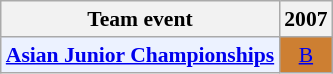<table class="wikitable" style="font-size: 90%; text-align:center">
<tr>
<th>Team event</th>
<th>2007</th>
</tr>
<tr>
<td bgcolor="#ECF2FF"; align="left"><strong><a href='#'>Asian Junior Championships</a></strong></td>
<td bgcolor=CD7F32><a href='#'>B</a></td>
</tr>
</table>
